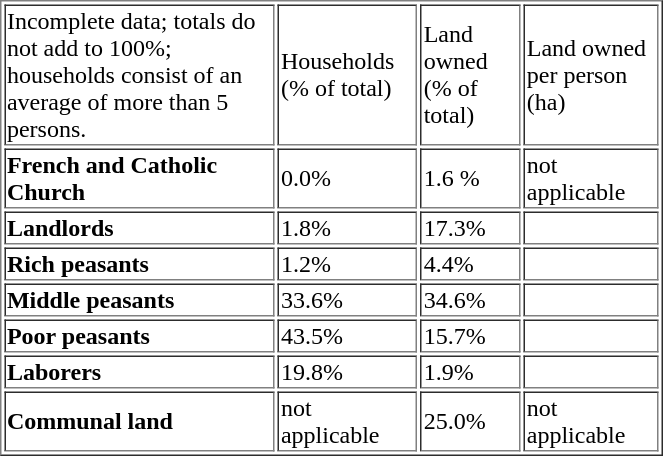<table style="width: 35%; height:30px" border="1" align="right">
<tr>
<td>Incomplete data; totals do not add to 100%; households consist of an average of more than 5 persons.</td>
<td>Households (% of total)</td>
<td>Land owned (% of total)</td>
<td>Land owned per person (ha)</td>
</tr>
<tr>
<td><strong>French and Catholic Church</strong></td>
<td>0.0%</td>
<td>1.6 %</td>
<td>not applicable</td>
</tr>
<tr>
<td><strong>Landlords</strong></td>
<td>1.8%</td>
<td>17.3%</td>
<td></td>
</tr>
<tr>
<td><strong>Rich peasants</strong></td>
<td>1.2%</td>
<td>4.4%</td>
<td></td>
</tr>
<tr>
<td><strong>Middle peasants</strong></td>
<td>33.6%</td>
<td>34.6%</td>
<td></td>
</tr>
<tr>
<td><strong>Poor peasants</strong></td>
<td>43.5%</td>
<td>15.7%</td>
<td></td>
</tr>
<tr>
<td><strong>Laborers</strong></td>
<td>19.8%</td>
<td>1.9%</td>
<td></td>
</tr>
<tr>
<td><strong>Communal land</strong></td>
<td>not applicable</td>
<td>25.0%</td>
<td>not applicable</td>
</tr>
</table>
